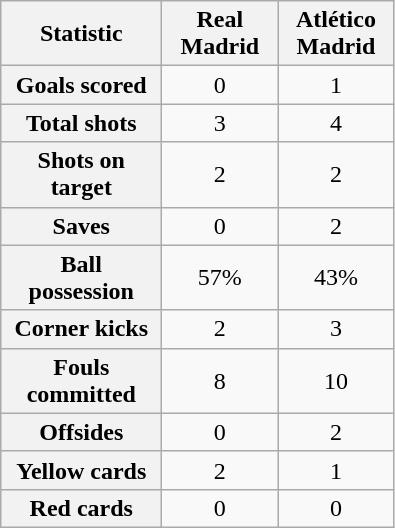<table class="wikitable plainrowheaders" style="text-align:center">
<tr>
<th scope="col" style="width:100px">Statistic</th>
<th scope="col" style="width:70px">Real Madrid</th>
<th scope="col" style="width:70px">Atlético Madrid</th>
</tr>
<tr>
<th scope=row>Goals scored</th>
<td>0</td>
<td>1</td>
</tr>
<tr>
<th scope=row>Total shots</th>
<td>3</td>
<td>4</td>
</tr>
<tr>
<th scope=row>Shots on target</th>
<td>2</td>
<td>2</td>
</tr>
<tr>
<th scope=row>Saves</th>
<td>0</td>
<td>2</td>
</tr>
<tr>
<th scope=row>Ball possession</th>
<td>57%</td>
<td>43%</td>
</tr>
<tr>
<th scope=row>Corner kicks</th>
<td>2</td>
<td>3</td>
</tr>
<tr>
<th scope=row>Fouls committed</th>
<td>8</td>
<td>10</td>
</tr>
<tr>
<th scope=row>Offsides</th>
<td>0</td>
<td>2</td>
</tr>
<tr>
<th scope=row>Yellow cards</th>
<td>2</td>
<td>1</td>
</tr>
<tr>
<th scope=row>Red cards</th>
<td>0</td>
<td>0</td>
</tr>
</table>
